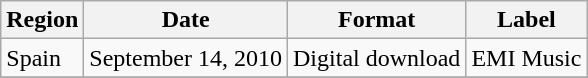<table class=wikitable>
<tr>
<th>Region</th>
<th>Date</th>
<th>Format</th>
<th>Label</th>
</tr>
<tr>
<td>Spain</td>
<td>September 14, 2010</td>
<td>Digital download</td>
<td>EMI Music</td>
</tr>
<tr>
</tr>
</table>
